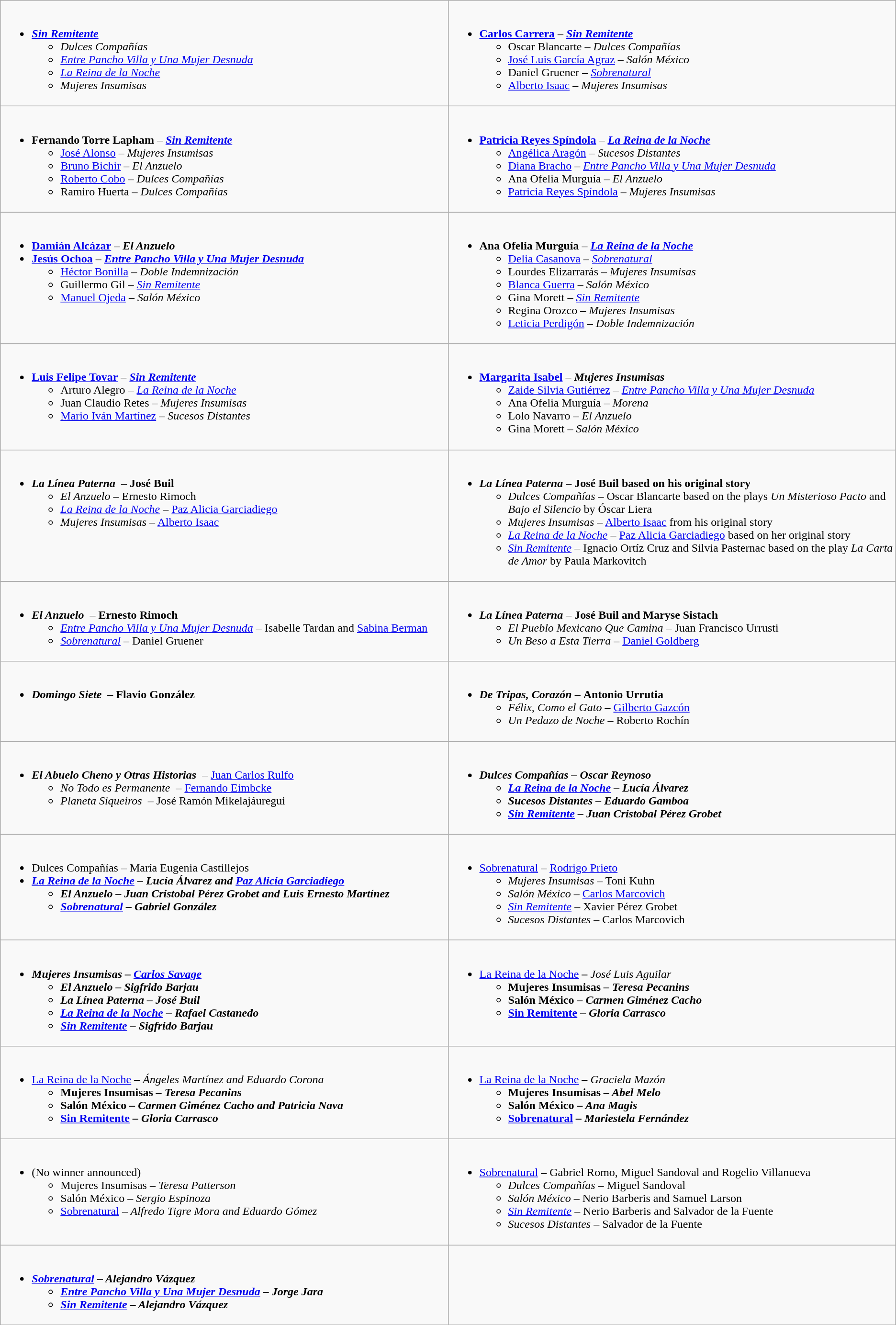<table class=wikitable>
<tr>
<td style="vertical-align:top; width:50%;"><br><ul><li><strong><em><a href='#'>Sin Remitente</a></em></strong><ul><li><em>Dulces Compañías</em></li><li><em><a href='#'>Entre Pancho Villa y Una Mujer Desnuda</a></em></li><li><em><a href='#'>La Reina de la Noche</a></em></li><li><em>Mujeres Insumisas</em></li></ul></li></ul></td>
<td style="vertical-align:top; width:50%;"><br><ul><li><strong><a href='#'>Carlos Carrera</a></strong> – <strong><em><a href='#'>Sin Remitente</a></em></strong><ul><li>Oscar Blancarte – <em>Dulces Compañías</em></li><li><a href='#'>José Luis García Agraz</a> – <em>Salón México</em></li><li>Daniel Gruener – <em><a href='#'>Sobrenatural</a></em></li><li><a href='#'>Alberto Isaac</a> – <em>Mujeres Insumisas</em></li></ul></li></ul></td>
</tr>
<tr>
<td style="vertical-align:top; width:50%;"><br><ul><li><strong>Fernando Torre Lapham</strong> – <strong><em><a href='#'>Sin Remitente</a></em></strong><ul><li><a href='#'>José Alonso</a> – <em>Mujeres Insumisas</em></li><li><a href='#'>Bruno Bichir</a> – <em>El Anzuelo</em></li><li><a href='#'>Roberto Cobo</a> – <em>Dulces Compañías</em></li><li>Ramiro Huerta – <em>Dulces Compañías</em></li></ul></li></ul></td>
<td style="vertical-align:top; width:50%;"><br><ul><li><strong><a href='#'>Patricia Reyes Spíndola</a></strong> – <strong><em><a href='#'>La Reina de la Noche</a></em></strong><ul><li><a href='#'>Angélica Aragón</a> – <em>Sucesos Distantes</em></li><li><a href='#'>Diana Bracho</a> – <em><a href='#'>Entre Pancho Villa y Una Mujer Desnuda</a></em></li><li>Ana Ofelia Murguía – <em>El Anzuelo</em></li><li><a href='#'>Patricia Reyes Spíndola</a> – <em>Mujeres Insumisas</em></li></ul></li></ul></td>
</tr>
<tr>
<td style="vertical-align:top; width:50%;"><br><ul><li><strong><a href='#'>Damián Alcázar</a></strong> – <strong><em>El Anzuelo</em></strong></li><li><strong><a href='#'>Jesús Ochoa</a></strong> – <strong><em><a href='#'>Entre Pancho Villa y Una Mujer Desnuda</a></em></strong><ul><li><a href='#'>Héctor Bonilla</a> – <em>Doble Indemnización</em></li><li>Guillermo Gil – <em><a href='#'>Sin Remitente</a></em></li><li><a href='#'>Manuel Ojeda</a> – <em>Salón México</em></li></ul></li></ul></td>
<td style="vertical-align:top; width:50%;"><br><ul><li><strong>Ana Ofelia Murguía</strong> – <strong><em><a href='#'>La Reina de la Noche</a></em></strong><ul><li><a href='#'>Delia Casanova</a> – <em><a href='#'>Sobrenatural</a></em></li><li>Lourdes Elizarrarás – <em>Mujeres Insumisas</em></li><li><a href='#'>Blanca Guerra</a> – <em>Salón México</em></li><li>Gina Morett – <em><a href='#'>Sin Remitente</a></em></li><li>Regina Orozco – <em>Mujeres Insumisas</em></li><li><a href='#'>Leticia Perdigón</a> – <em>Doble Indemnización</em></li></ul></li></ul></td>
</tr>
<tr>
<td style="vertical-align:top; width:50%;"><br><ul><li><strong><a href='#'>Luis Felipe Tovar</a></strong> – <strong><em><a href='#'>Sin Remitente</a></em></strong><ul><li>Arturo Alegro – <em><a href='#'>La Reina de la Noche</a></em></li><li>Juan Claudio Retes – <em>Mujeres Insumisas</em></li><li><a href='#'>Mario Iván Martínez</a> – <em>Sucesos Distantes</em></li></ul></li></ul></td>
<td style="vertical-align:top; width:50%;"><br><ul><li><strong><a href='#'>Margarita Isabel</a></strong> – <strong><em>Mujeres Insumisas</em></strong><ul><li><a href='#'>Zaide Silvia Gutiérrez</a> – <em><a href='#'>Entre Pancho Villa y Una Mujer Desnuda</a></em></li><li>Ana Ofelia Murguía – <em>Morena</em></li><li>Lolo Navarro – <em>El Anzuelo</em></li><li>Gina Morett – <em>Salón México</em></li></ul></li></ul></td>
</tr>
<tr>
<td style="vertical-align:top; width:50%;"><br><ul><li><strong><em>La Línea Paterna</em></strong>  – <strong>José Buil</strong><ul><li><em>El Anzuelo</em> – Ernesto Rimoch</li><li><em><a href='#'>La Reina de la Noche</a></em> – <a href='#'>Paz Alicia Garciadiego</a></li><li><em>Mujeres Insumisas</em> – <a href='#'>Alberto Isaac</a></li></ul></li></ul></td>
<td style="vertical-align:top; width:50%;"><br><ul><li><strong><em>La Línea Paterna</em></strong> – <strong>José Buil</strong> <strong>based on his original story</strong><ul><li><em>Dulces Compañías</em> – Oscar Blancarte based on the plays <em>Un Misterioso Pacto</em> and <em>Bajo el Silencio</em> by Óscar Liera</li><li><em>Mujeres Insumisas</em> – <a href='#'>Alberto Isaac</a> from his original story</li><li><em><a href='#'>La Reina de la Noche</a></em> – <a href='#'>Paz Alicia Garciadiego</a> based on her original story</li><li><em><a href='#'>Sin Remitente</a></em> – Ignacio Ortíz Cruz and Silvia Pasternac based on the play <em>La Carta de Amor</em> by Paula Markovitch</li></ul></li></ul></td>
</tr>
<tr>
<td style="vertical-align:top; width:50%;"><br><ul><li><strong><em>El Anzuelo</em></strong>  – <strong>Ernesto Rimoch</strong><ul><li><em><a href='#'>Entre Pancho Villa y Una Mujer Desnuda</a></em> – Isabelle Tardan and <a href='#'>Sabina Berman</a></li><li><em><a href='#'>Sobrenatural</a></em> – Daniel Gruener</li></ul></li></ul></td>
<td style="vertical-align:top; width:50%;"><br><ul><li><strong><em>La Línea Paterna</em></strong> – <strong>José Buil and Maryse Sistach</strong><ul><li><em>El Pueblo Mexicano Que Camina</em> – Juan Francisco Urrusti</li><li><em>Un Beso a Esta Tierra</em> – <a href='#'>Daniel Goldberg</a></li></ul></li></ul></td>
</tr>
<tr>
<td style="vertical-align:top; width:50%;"><br><ul><li><strong><em>Domingo Siete</em></strong>  – <strong>Flavio González</strong></li></ul></td>
<td style="vertical-align:top; width:50%;"><br><ul><li><strong><em>De Tripas, Corazón</em></strong> – <strong>Antonio Urrutia</strong><ul><li><em>Félix, Como el Gato</em> – <a href='#'>Gilberto Gazcón</a></li><li><em>Un Pedazo de Noche</em> – Roberto Rochín</li></ul></li></ul></td>
</tr>
<tr>
<td style="vertical-align:top; width:50%;"><br><ul><li><strong><em>El Abuelo Cheno y Otras Historias</em></strong>  – <a href='#'>Juan Carlos Rulfo</a><ul><li><em>No Todo es Permanente</em>  – <a href='#'>Fernando Eimbcke</a></li><li><em>Planeta Siqueiros</em>  – José Ramón Mikelajáuregui</li></ul></li></ul></td>
<td valign="top"><br><ul><li><strong><em>Dulces Compañías<em> – Oscar Reynoso<strong><ul><li></em><a href='#'>La Reina de la Noche</a><em> – Lucía Álvarez</li><li></em>Sucesos Distantes<em> – Eduardo Gamboa</li><li></em><a href='#'>Sin Remitente</a><em> – Juan Cristobal Pérez Grobet</li></ul></li></ul></td>
</tr>
<tr>
<td valign="top"><br><ul><li></em></strong>Dulces Compañías</em> – María Eugenia Castillejos</strong></li><li><strong><em><a href='#'>La Reina de la Noche</a><em> – Lucía Álvarez and <a href='#'>Paz Alicia Garciadiego</a><strong><ul><li></em>El Anzuelo<em> – Juan Cristobal Pérez Grobet and Luis Ernesto Martínez</li><li></em><a href='#'>Sobrenatural</a><em> – Gabriel González</li></ul></li></ul></td>
<td valign="top"><br><ul><li></em></strong><a href='#'>Sobrenatural</a></em> – <a href='#'>Rodrigo Prieto</a></strong><ul><li><em>Mujeres Insumisas</em> – Toni Kuhn</li><li><em>Salón México</em> – <a href='#'>Carlos Marcovich</a></li><li><em><a href='#'>Sin Remitente</a></em> – Xavier Pérez Grobet</li><li><em>Sucesos Distantes</em> – Carlos Marcovich</li></ul></li></ul></td>
</tr>
<tr>
<td valign="top"><br><ul><li><strong><em>Mujeres Insumisas<em> – <a href='#'>Carlos Savage</a><strong><ul><li></em>El Anzuelo<em> – Sigfrido Barjau</li><li></em>La Línea Paterna<em> – José Buil</li><li></em><a href='#'>La Reina de la Noche</a><em> – Rafael Castanedo</li><li></em><a href='#'>Sin Remitente</a><em> – Sigfrido Barjau</li></ul></li></ul></td>
<td valign="top"><br><ul><li></em></strong><a href='#'>La Reina de la Noche</a><strong><em> – </strong>José Luis Aguilar<strong><ul><li></em>Mujeres Insumisas<em> – Teresa Pecanins</li><li></em>Salón México<em> – Carmen Giménez Cacho</li><li></em><a href='#'>Sin Remitente</a><em> – Gloria Carrasco</li></ul></li></ul></td>
</tr>
<tr>
<td valign="top"><br><ul><li></em></strong><a href='#'>La Reina de la Noche</a><strong><em> – </strong>Ángeles Martínez and Eduardo Corona<strong><ul><li></em>Mujeres Insumisas<em> – Teresa Pecanins</li><li></em>Salón México<em> – Carmen Giménez Cacho and Patricia Nava</li><li></em><a href='#'>Sin Remitente</a><em> – Gloria Carrasco</li></ul></li></ul></td>
<td valign="top"><br><ul><li></em></strong><a href='#'>La Reina de la Noche</a><strong><em> – </strong>Graciela Mazón<strong><ul><li></em>Mujeres Insumisas<em> – Abel Melo</li><li></em>Salón México<em> – Ana Magis</li><li></em><a href='#'>Sobrenatural</a><em> – Mariestela Fernández</li></ul></li></ul></td>
</tr>
<tr>
<td valign="top"><br><ul><li><span>(No winner announced)</span><ul><li></em>Mujeres Insumisas<em> – Teresa Patterson</li><li></em>Salón México<em> – Sergio Espinoza</li><li></em><a href='#'>Sobrenatural</a><em> – Alfredo Tigre Mora and Eduardo Gómez</li></ul></li></ul></td>
<td valign="top"><br><ul><li></em></strong><a href='#'>Sobrenatural</a></em> – Gabriel Romo, Miguel Sandoval and Rogelio Villanueva</strong><ul><li><em>Dulces Compañías</em> – Miguel Sandoval</li><li><em>Salón México</em> – Nerio Barberis and Samuel Larson</li><li><em><a href='#'>Sin Remitente</a></em> – Nerio Barberis and Salvador de la Fuente</li><li><em>Sucesos Distantes</em> – Salvador de la Fuente</li></ul></li></ul></td>
</tr>
<tr>
<td valign="top"><br><ul><li><strong><em><a href='#'>Sobrenatural</a><em> – Alejandro Vázquez<strong><ul><li></em><a href='#'>Entre Pancho Villa y Una Mujer Desnuda</a><em> – Jorge Jara</li><li></em><a href='#'>Sin Remitente</a><em> – Alejandro Vázquez</li></ul></li></ul></td>
</tr>
</table>
